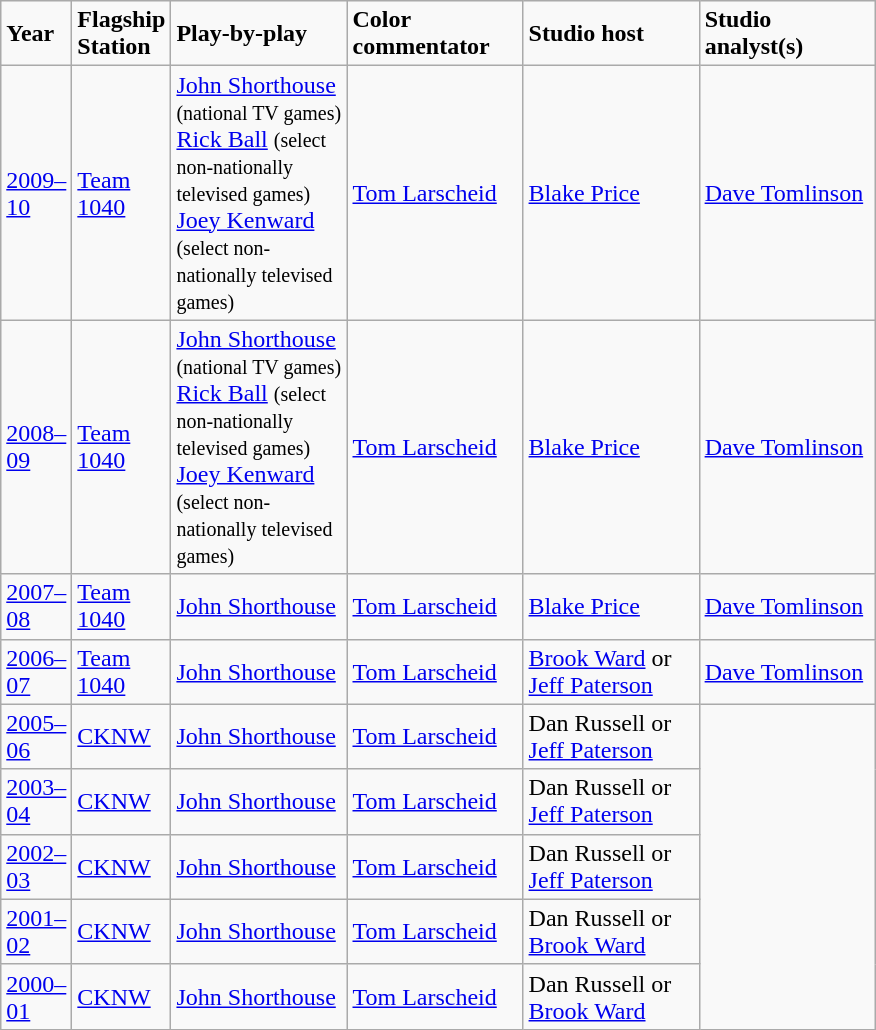<table class="wikitable">
<tr>
<td style="width:40px;"><strong>Year</strong></td>
<td style="width:40px;"><strong>Flagship Station</strong></td>
<td style="width:110px;"><strong>Play-by-play</strong></td>
<td style="width:110px;"><strong>Color commentator</strong></td>
<td style="width:110px;"><strong>Studio host</strong></td>
<td style="width:110px;"><strong>Studio analyst(s)</strong></td>
</tr>
<tr>
<td><a href='#'>2009–10</a></td>
<td><a href='#'>Team 1040</a></td>
<td><a href='#'>John Shorthouse</a> <small>(national TV games)</small><br><a href='#'>Rick Ball</a> <small>(select non-nationally televised games)</small><br><a href='#'>Joey Kenward</a> <small>(select non-nationally televised games)</small></td>
<td><a href='#'>Tom Larscheid</a></td>
<td><a href='#'>Blake Price</a></td>
<td><a href='#'>Dave Tomlinson</a></td>
</tr>
<tr>
<td><a href='#'>2008–09</a></td>
<td><a href='#'>Team 1040</a></td>
<td><a href='#'>John Shorthouse</a> <small>(national TV games)</small><br><a href='#'>Rick Ball</a> <small>(select non-nationally televised games)</small><br><a href='#'>Joey Kenward</a> <small>(select non-nationally televised games)</small></td>
<td><a href='#'>Tom Larscheid</a></td>
<td><a href='#'>Blake Price</a></td>
<td><a href='#'>Dave Tomlinson</a></td>
</tr>
<tr>
<td><a href='#'>2007–08</a></td>
<td><a href='#'>Team 1040</a></td>
<td><a href='#'>John Shorthouse</a></td>
<td><a href='#'>Tom Larscheid</a></td>
<td><a href='#'>Blake Price</a></td>
<td><a href='#'>Dave Tomlinson</a></td>
</tr>
<tr>
<td><a href='#'>2006–07</a></td>
<td><a href='#'>Team 1040</a></td>
<td><a href='#'>John Shorthouse</a></td>
<td><a href='#'>Tom Larscheid</a></td>
<td><a href='#'>Brook Ward</a> or <a href='#'>Jeff Paterson</a></td>
<td><a href='#'>Dave Tomlinson</a></td>
</tr>
<tr>
<td><a href='#'>2005–06</a></td>
<td><a href='#'>CKNW</a></td>
<td><a href='#'>John Shorthouse</a></td>
<td><a href='#'>Tom Larscheid</a></td>
<td>Dan Russell or <a href='#'>Jeff Paterson</a></td>
</tr>
<tr>
<td><a href='#'>2003–04</a></td>
<td><a href='#'>CKNW</a></td>
<td><a href='#'>John Shorthouse</a></td>
<td><a href='#'>Tom Larscheid</a></td>
<td>Dan Russell or <a href='#'>Jeff Paterson</a></td>
</tr>
<tr>
<td><a href='#'>2002–03</a></td>
<td><a href='#'>CKNW</a></td>
<td><a href='#'>John Shorthouse</a></td>
<td><a href='#'>Tom Larscheid</a></td>
<td>Dan Russell or <a href='#'>Jeff Paterson</a></td>
</tr>
<tr>
<td><a href='#'>2001–02</a></td>
<td><a href='#'>CKNW</a></td>
<td><a href='#'>John Shorthouse</a></td>
<td><a href='#'>Tom Larscheid</a></td>
<td>Dan Russell or <a href='#'>Brook Ward</a></td>
</tr>
<tr>
<td><a href='#'>2000–01</a></td>
<td><a href='#'>CKNW</a></td>
<td><a href='#'>John Shorthouse</a></td>
<td><a href='#'>Tom Larscheid</a></td>
<td>Dan Russell or <a href='#'>Brook Ward</a></td>
</tr>
</table>
